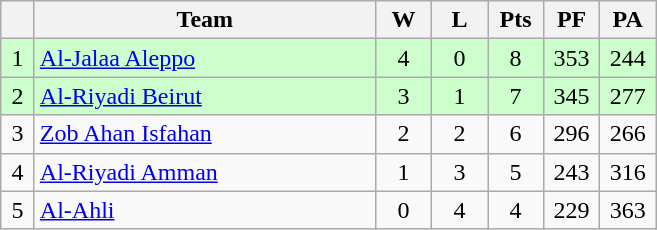<table class="wikitable" style="text-align: center;">
<tr>
<th width=15></th>
<th width=220>Team</th>
<th width=30>W</th>
<th width=30>L</th>
<th width=30>Pts</th>
<th width=30>PF</th>
<th width=30>PA</th>
</tr>
<tr bgcolor="ccffcc">
<td>1</td>
<td align="left"> <a href='#'>Al-Jalaa Aleppo</a></td>
<td>4</td>
<td>0</td>
<td>8</td>
<td>353</td>
<td>244</td>
</tr>
<tr bgcolor="ccffcc">
<td>2</td>
<td align="left"> <a href='#'>Al-Riyadi Beirut</a></td>
<td>3</td>
<td>1</td>
<td>7</td>
<td>345</td>
<td>277</td>
</tr>
<tr>
<td>3</td>
<td align="left"> <a href='#'>Zob Ahan Isfahan</a></td>
<td>2</td>
<td>2</td>
<td>6</td>
<td>296</td>
<td>266</td>
</tr>
<tr>
<td>4</td>
<td align="left"> <a href='#'>Al-Riyadi Amman</a></td>
<td>1</td>
<td>3</td>
<td>5</td>
<td>243</td>
<td>316</td>
</tr>
<tr>
<td>5</td>
<td align="left"> <a href='#'>Al-Ahli</a></td>
<td>0</td>
<td>4</td>
<td>4</td>
<td>229</td>
<td>363</td>
</tr>
</table>
